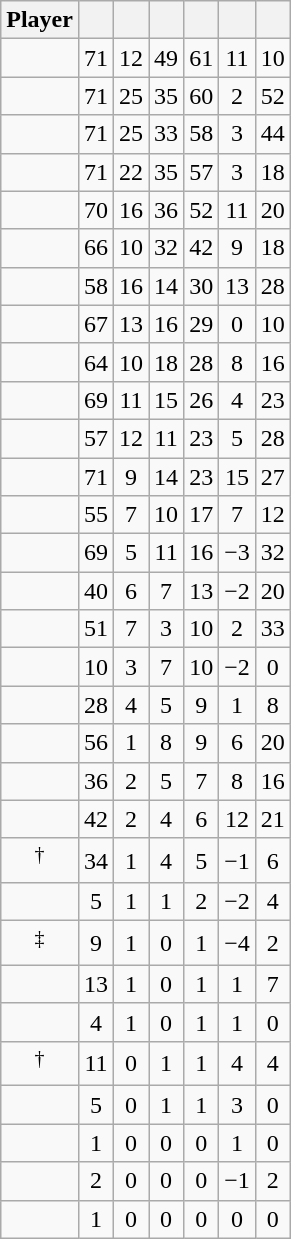<table class="wikitable sortable" style="text-align:center;">
<tr>
<th>Player</th>
<th></th>
<th></th>
<th></th>
<th></th>
<th data-sort-type="number"></th>
<th></th>
</tr>
<tr>
<td></td>
<td>71</td>
<td>12</td>
<td>49</td>
<td>61</td>
<td>11</td>
<td>10</td>
</tr>
<tr>
<td></td>
<td>71</td>
<td>25</td>
<td>35</td>
<td>60</td>
<td>2</td>
<td>52</td>
</tr>
<tr>
<td></td>
<td>71</td>
<td>25</td>
<td>33</td>
<td>58</td>
<td>3</td>
<td>44</td>
</tr>
<tr>
<td></td>
<td>71</td>
<td>22</td>
<td>35</td>
<td>57</td>
<td>3</td>
<td>18</td>
</tr>
<tr>
<td></td>
<td>70</td>
<td>16</td>
<td>36</td>
<td>52</td>
<td>11</td>
<td>20</td>
</tr>
<tr>
<td></td>
<td>66</td>
<td>10</td>
<td>32</td>
<td>42</td>
<td>9</td>
<td>18</td>
</tr>
<tr>
<td></td>
<td>58</td>
<td>16</td>
<td>14</td>
<td>30</td>
<td>13</td>
<td>28</td>
</tr>
<tr>
<td></td>
<td>67</td>
<td>13</td>
<td>16</td>
<td>29</td>
<td>0</td>
<td>10</td>
</tr>
<tr>
<td></td>
<td>64</td>
<td>10</td>
<td>18</td>
<td>28</td>
<td>8</td>
<td>16</td>
</tr>
<tr>
<td></td>
<td>69</td>
<td>11</td>
<td>15</td>
<td>26</td>
<td>4</td>
<td>23</td>
</tr>
<tr>
<td></td>
<td>57</td>
<td>12</td>
<td>11</td>
<td>23</td>
<td>5</td>
<td>28</td>
</tr>
<tr>
<td></td>
<td>71</td>
<td>9</td>
<td>14</td>
<td>23</td>
<td>15</td>
<td>27</td>
</tr>
<tr>
<td></td>
<td>55</td>
<td>7</td>
<td>10</td>
<td>17</td>
<td>7</td>
<td>12</td>
</tr>
<tr>
<td></td>
<td>69</td>
<td>5</td>
<td>11</td>
<td>16</td>
<td>−3</td>
<td>32</td>
</tr>
<tr>
<td></td>
<td>40</td>
<td>6</td>
<td>7</td>
<td>13</td>
<td>−2</td>
<td>20</td>
</tr>
<tr>
<td></td>
<td>51</td>
<td>7</td>
<td>3</td>
<td>10</td>
<td>2</td>
<td>33</td>
</tr>
<tr>
<td></td>
<td>10</td>
<td>3</td>
<td>7</td>
<td>10</td>
<td>−2</td>
<td>0</td>
</tr>
<tr>
<td></td>
<td>28</td>
<td>4</td>
<td>5</td>
<td>9</td>
<td>1</td>
<td>8</td>
</tr>
<tr>
<td></td>
<td>56</td>
<td>1</td>
<td>8</td>
<td>9</td>
<td>6</td>
<td>20</td>
</tr>
<tr>
<td></td>
<td>36</td>
<td>2</td>
<td>5</td>
<td>7</td>
<td>8</td>
<td>16</td>
</tr>
<tr>
<td></td>
<td>42</td>
<td>2</td>
<td>4</td>
<td>6</td>
<td>12</td>
<td>21</td>
</tr>
<tr>
<td><sup>†</sup></td>
<td>34</td>
<td>1</td>
<td>4</td>
<td>5</td>
<td>−1</td>
<td>6</td>
</tr>
<tr>
<td></td>
<td>5</td>
<td>1</td>
<td>1</td>
<td>2</td>
<td>−2</td>
<td>4</td>
</tr>
<tr>
<td><sup>‡</sup></td>
<td>9</td>
<td>1</td>
<td>0</td>
<td>1</td>
<td>−4</td>
<td>2</td>
</tr>
<tr>
<td></td>
<td>13</td>
<td>1</td>
<td>0</td>
<td>1</td>
<td>1</td>
<td>7</td>
</tr>
<tr>
<td></td>
<td>4</td>
<td>1</td>
<td>0</td>
<td>1</td>
<td>1</td>
<td>0</td>
</tr>
<tr>
<td><sup>†</sup></td>
<td>11</td>
<td>0</td>
<td>1</td>
<td>1</td>
<td>4</td>
<td>4</td>
</tr>
<tr>
<td></td>
<td>5</td>
<td>0</td>
<td>1</td>
<td>1</td>
<td>3</td>
<td>0</td>
</tr>
<tr>
<td></td>
<td>1</td>
<td>0</td>
<td>0</td>
<td>0</td>
<td>1</td>
<td>0</td>
</tr>
<tr>
<td></td>
<td>2</td>
<td>0</td>
<td>0</td>
<td>0</td>
<td>−1</td>
<td>2</td>
</tr>
<tr>
<td></td>
<td>1</td>
<td>0</td>
<td>0</td>
<td>0</td>
<td>0</td>
<td>0</td>
</tr>
</table>
